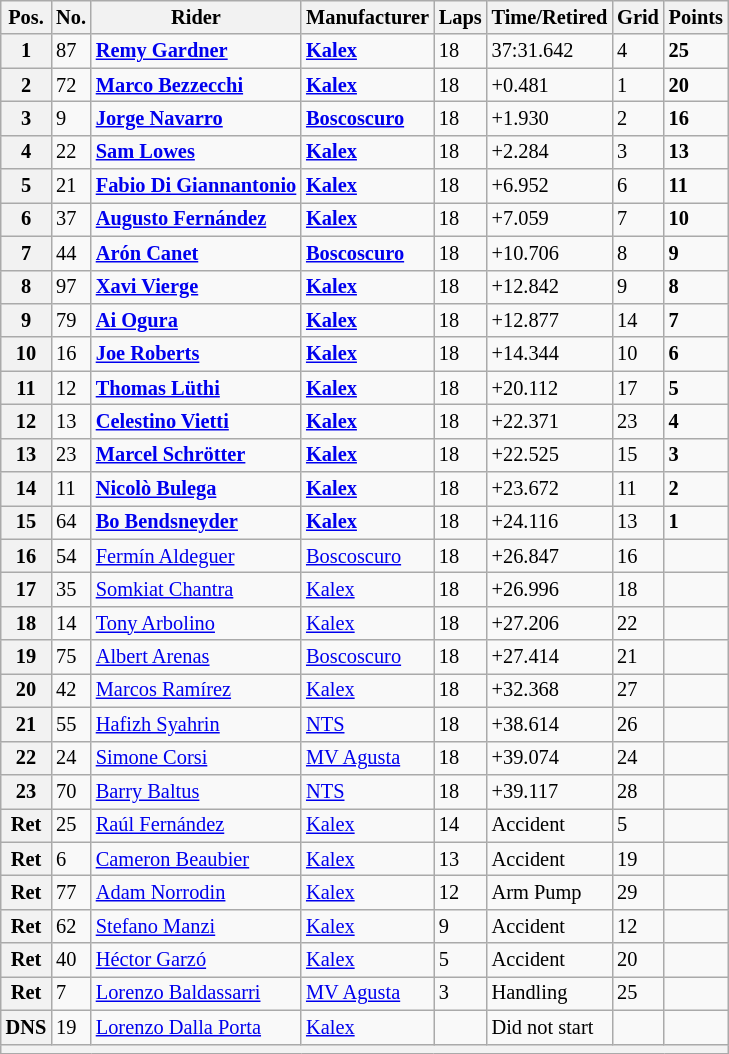<table class="wikitable" style="font-size: 85%;">
<tr>
<th>Pos.</th>
<th>No.</th>
<th>Rider</th>
<th>Manufacturer</th>
<th>Laps</th>
<th>Time/Retired</th>
<th>Grid</th>
<th>Points</th>
</tr>
<tr>
<th>1</th>
<td>87</td>
<td> <strong><a href='#'>Remy Gardner</a></strong></td>
<td><strong><a href='#'>Kalex</a></strong></td>
<td>18</td>
<td>37:31.642</td>
<td>4</td>
<td><strong>25</strong></td>
</tr>
<tr>
<th>2</th>
<td>72</td>
<td> <strong><a href='#'>Marco Bezzecchi</a></strong></td>
<td><strong><a href='#'>Kalex</a></strong></td>
<td>18</td>
<td>+0.481</td>
<td>1</td>
<td><strong>20</strong></td>
</tr>
<tr>
<th>3</th>
<td>9</td>
<td> <strong><a href='#'>Jorge Navarro</a></strong></td>
<td><strong><a href='#'>Boscoscuro</a></strong></td>
<td>18</td>
<td>+1.930</td>
<td>2</td>
<td><strong>16</strong></td>
</tr>
<tr>
<th>4</th>
<td>22</td>
<td> <strong><a href='#'>Sam Lowes</a></strong></td>
<td><strong><a href='#'>Kalex</a></strong></td>
<td>18</td>
<td>+2.284</td>
<td>3</td>
<td><strong>13</strong></td>
</tr>
<tr>
<th>5</th>
<td>21</td>
<td> <strong><a href='#'>Fabio Di Giannantonio</a></strong></td>
<td><strong><a href='#'>Kalex</a></strong></td>
<td>18</td>
<td>+6.952</td>
<td>6</td>
<td><strong>11</strong></td>
</tr>
<tr>
<th>6</th>
<td>37</td>
<td> <strong><a href='#'>Augusto Fernández</a></strong></td>
<td><strong><a href='#'>Kalex</a></strong></td>
<td>18</td>
<td>+7.059</td>
<td>7</td>
<td><strong>10</strong></td>
</tr>
<tr>
<th>7</th>
<td>44</td>
<td> <strong><a href='#'>Arón Canet</a></strong></td>
<td><strong><a href='#'>Boscoscuro</a></strong></td>
<td>18</td>
<td>+10.706</td>
<td>8</td>
<td><strong>9</strong></td>
</tr>
<tr>
<th>8</th>
<td>97</td>
<td> <strong><a href='#'>Xavi Vierge</a></strong></td>
<td><strong><a href='#'>Kalex</a></strong></td>
<td>18</td>
<td>+12.842</td>
<td>9</td>
<td><strong>8</strong></td>
</tr>
<tr>
<th>9</th>
<td>79</td>
<td> <strong><a href='#'>Ai Ogura</a></strong></td>
<td><strong><a href='#'>Kalex</a></strong></td>
<td>18</td>
<td>+12.877</td>
<td>14</td>
<td><strong>7</strong></td>
</tr>
<tr>
<th>10</th>
<td>16</td>
<td> <strong><a href='#'>Joe Roberts</a></strong></td>
<td><strong><a href='#'>Kalex</a></strong></td>
<td>18</td>
<td>+14.344</td>
<td>10</td>
<td><strong>6</strong></td>
</tr>
<tr>
<th>11</th>
<td>12</td>
<td> <strong><a href='#'>Thomas Lüthi</a></strong></td>
<td><strong><a href='#'>Kalex</a></strong></td>
<td>18</td>
<td>+20.112</td>
<td>17</td>
<td><strong>5</strong></td>
</tr>
<tr>
<th>12</th>
<td>13</td>
<td> <strong><a href='#'>Celestino Vietti</a></strong></td>
<td><strong><a href='#'>Kalex</a></strong></td>
<td>18</td>
<td>+22.371</td>
<td>23</td>
<td><strong>4</strong></td>
</tr>
<tr>
<th>13</th>
<td>23</td>
<td> <strong><a href='#'>Marcel Schrötter</a></strong></td>
<td><strong><a href='#'>Kalex</a></strong></td>
<td>18</td>
<td>+22.525</td>
<td>15</td>
<td><strong>3</strong></td>
</tr>
<tr>
<th>14</th>
<td>11</td>
<td> <strong><a href='#'>Nicolò Bulega</a></strong></td>
<td><strong><a href='#'>Kalex</a></strong></td>
<td>18</td>
<td>+23.672</td>
<td>11</td>
<td><strong>2</strong></td>
</tr>
<tr>
<th>15</th>
<td>64</td>
<td> <strong><a href='#'>Bo Bendsneyder</a></strong></td>
<td><strong><a href='#'>Kalex</a></strong></td>
<td>18</td>
<td>+24.116</td>
<td>13</td>
<td><strong>1</strong></td>
</tr>
<tr>
<th>16</th>
<td>54</td>
<td> <a href='#'>Fermín Aldeguer</a></td>
<td><a href='#'>Boscoscuro</a></td>
<td>18</td>
<td>+26.847</td>
<td>16</td>
<td></td>
</tr>
<tr>
<th>17</th>
<td>35</td>
<td> <a href='#'>Somkiat Chantra</a></td>
<td><a href='#'>Kalex</a></td>
<td>18</td>
<td>+26.996</td>
<td>18</td>
<td></td>
</tr>
<tr>
<th>18</th>
<td>14</td>
<td> <a href='#'>Tony Arbolino</a></td>
<td><a href='#'>Kalex</a></td>
<td>18</td>
<td>+27.206</td>
<td>22</td>
<td></td>
</tr>
<tr>
<th>19</th>
<td>75</td>
<td> <a href='#'>Albert Arenas</a></td>
<td><a href='#'>Boscoscuro</a></td>
<td>18</td>
<td>+27.414</td>
<td>21</td>
<td></td>
</tr>
<tr>
<th>20</th>
<td>42</td>
<td> <a href='#'>Marcos Ramírez</a></td>
<td><a href='#'>Kalex</a></td>
<td>18</td>
<td>+32.368</td>
<td>27</td>
<td></td>
</tr>
<tr>
<th>21</th>
<td>55</td>
<td> <a href='#'>Hafizh Syahrin</a></td>
<td><a href='#'>NTS</a></td>
<td>18</td>
<td>+38.614</td>
<td>26</td>
<td></td>
</tr>
<tr>
<th>22</th>
<td>24</td>
<td> <a href='#'>Simone Corsi</a></td>
<td><a href='#'>MV Agusta</a></td>
<td>18</td>
<td>+39.074</td>
<td>24</td>
<td></td>
</tr>
<tr>
<th>23</th>
<td>70</td>
<td> <a href='#'>Barry Baltus</a></td>
<td><a href='#'>NTS</a></td>
<td>18</td>
<td>+39.117</td>
<td>28</td>
<td></td>
</tr>
<tr>
<th>Ret</th>
<td>25</td>
<td> <a href='#'>Raúl Fernández</a></td>
<td><a href='#'>Kalex</a></td>
<td>14</td>
<td>Accident</td>
<td>5</td>
<td></td>
</tr>
<tr>
<th>Ret</th>
<td>6</td>
<td> <a href='#'>Cameron Beaubier</a></td>
<td><a href='#'>Kalex</a></td>
<td>13</td>
<td>Accident</td>
<td>19</td>
<td></td>
</tr>
<tr>
<th>Ret</th>
<td>77</td>
<td> <a href='#'>Adam Norrodin</a></td>
<td><a href='#'>Kalex</a></td>
<td>12</td>
<td>Arm Pump</td>
<td>29</td>
<td></td>
</tr>
<tr>
<th>Ret</th>
<td>62</td>
<td> <a href='#'>Stefano Manzi</a></td>
<td><a href='#'>Kalex</a></td>
<td>9</td>
<td>Accident</td>
<td>12</td>
<td></td>
</tr>
<tr>
<th>Ret</th>
<td>40</td>
<td> <a href='#'>Héctor Garzó</a></td>
<td><a href='#'>Kalex</a></td>
<td>5</td>
<td>Accident</td>
<td>20</td>
<td></td>
</tr>
<tr>
<th>Ret</th>
<td>7</td>
<td> <a href='#'>Lorenzo Baldassarri</a></td>
<td><a href='#'>MV Agusta</a></td>
<td>3</td>
<td>Handling</td>
<td>25</td>
<td></td>
</tr>
<tr>
<th>DNS</th>
<td>19</td>
<td> <a href='#'>Lorenzo Dalla Porta</a></td>
<td><a href='#'>Kalex</a></td>
<td></td>
<td>Did not start</td>
<td></td>
<td></td>
</tr>
<tr>
<th colspan=8></th>
</tr>
</table>
